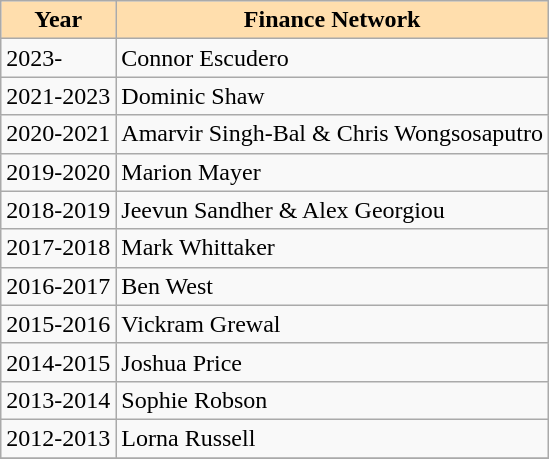<table class="sortable wikitable" align="center">
<tr>
<th style="background:#ffdead;">Year</th>
<th style="background:#ffdead;">Finance Network</th>
</tr>
<tr>
<td>2023-</td>
<td>Connor Escudero</td>
</tr>
<tr>
<td>2021-2023</td>
<td>Dominic Shaw</td>
</tr>
<tr>
<td>2020-2021</td>
<td>Amarvir Singh-Bal & Chris Wongsosaputro</td>
</tr>
<tr>
<td>2019-2020</td>
<td>Marion Mayer</td>
</tr>
<tr>
<td>2018-2019</td>
<td>Jeevun Sandher & Alex Georgiou</td>
</tr>
<tr>
<td>2017-2018</td>
<td>Mark Whittaker</td>
</tr>
<tr>
<td>2016-2017</td>
<td>Ben West</td>
</tr>
<tr>
<td>2015-2016</td>
<td>Vickram Grewal</td>
</tr>
<tr>
<td>2014-2015</td>
<td>Joshua Price</td>
</tr>
<tr>
<td>2013-2014</td>
<td>Sophie Robson</td>
</tr>
<tr>
<td>2012-2013</td>
<td>Lorna Russell</td>
</tr>
<tr>
</tr>
</table>
